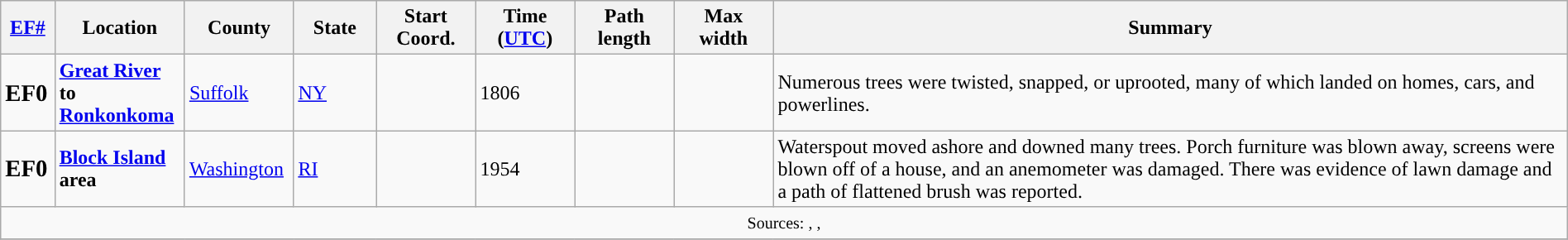<table class="wikitable collapsible" width="100%">
<tr>
<th scope="col"  style="width:3%; text-align:center;"><a href='#'>EF#</a></th>
<th scope="col"  style="width:7%; text-align:center;" class="unsortable">Location</th>
<th scope="col"  style="width:6%; text-align:center;" class="unsortable">County</th>
<th scope="col"  style="width:5%; text-align:center;">State</th>
<th scope="col"  style="width:6%; text-align:center;">Start Coord.</th>
<th scope="col"  style="width:6%; text-align:center;">Time (<a href='#'>UTC</a>)</th>
<th scope="col"  style="width:6%; text-align:center;">Path length</th>
<th scope="col"  style="width:6%; text-align:center;">Max width</th>
<th scope="col" class="unsortable" style="width:48%; text-align:center;">Summary</th>
</tr>
<tr>
<td><big><strong>EF0</strong></big></td>
<td><strong><a href='#'>Great River</a> to <a href='#'>Ronkonkoma</a></strong></td>
<td><a href='#'>Suffolk</a></td>
<td><a href='#'>NY</a></td>
<td></td>
<td>1806</td>
<td></td>
<td></td>
<td>Numerous trees were twisted, snapped, or uprooted, many of which landed on homes, cars, and powerlines.</td>
</tr>
<tr>
<td><big><strong>EF0</strong></big></td>
<td><strong><a href='#'>Block Island</a> area</strong></td>
<td><a href='#'>Washington</a></td>
<td><a href='#'>RI</a></td>
<td></td>
<td>1954</td>
<td></td>
<td></td>
<td>Waterspout moved ashore and downed many trees. Porch furniture was blown away, screens were blown off of a house, and an anemometer was damaged. There was evidence of lawn damage and a path of flattened brush was reported.</td>
</tr>
<tr>
<td colspan="9" align=center><small>Sources: , , </small></td>
</tr>
<tr>
</tr>
</table>
